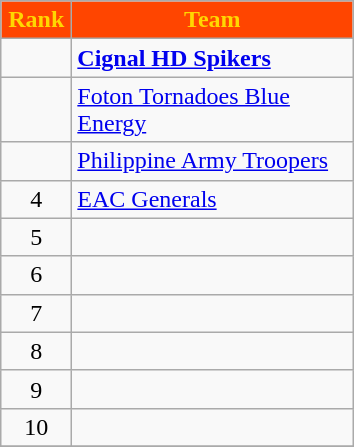<table class="wikitable" style="text-align: center;">
<tr>
<th width=40 style="background:#FF4500; color:#FFD700;">Rank</th>
<th width=180 style="background:#FF4500; color:#FFD700;">Team</th>
</tr>
<tr>
<td></td>
<td align="left"><strong><a href='#'>Cignal HD Spikers</a></strong></td>
</tr>
<tr>
<td></td>
<td align="left"><a href='#'>Foton Tornadoes Blue Energy</a></td>
</tr>
<tr>
<td></td>
<td align="left"><a href='#'>Philippine Army Troopers</a></td>
</tr>
<tr>
<td>4</td>
<td align="left"><a href='#'>EAC Generals</a></td>
</tr>
<tr>
<td>5</td>
<td align="left"></td>
</tr>
<tr>
<td>6</td>
<td align="left"></td>
</tr>
<tr>
<td>7</td>
<td align="left"></td>
</tr>
<tr>
<td>8</td>
<td align="left"></td>
</tr>
<tr>
<td>9</td>
<td align="left"></td>
</tr>
<tr>
<td>10</td>
<td align="left"></td>
</tr>
<tr>
</tr>
</table>
